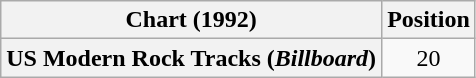<table class="wikitable plainrowheaders" style="text-align:center">
<tr>
<th scope="col">Chart (1992)</th>
<th scope="col">Position</th>
</tr>
<tr>
<th scope="row">US Modern Rock Tracks (<em>Billboard</em>)</th>
<td>20</td>
</tr>
</table>
